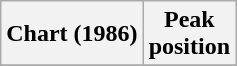<table class="wikitable plainrowheaders" style="text-align:center">
<tr>
<th scope="col">Chart (1986)</th>
<th scope="col">Peak<br>position</th>
</tr>
<tr>
</tr>
</table>
